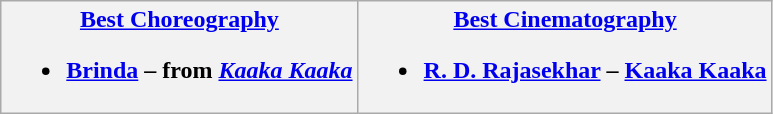<table class="wikitable">
<tr>
<th><a href='#'>Best Choreography</a><br><ul><li><strong><a href='#'>Brinda</a> –  from <em><a href='#'>Kaaka Kaaka</a><strong><em></li></ul></th>
<th><a href='#'>Best Cinematography</a><br><ul><li></strong><a href='#'>R. D. Rajasekhar</a> – </em><a href='#'>Kaaka Kaaka</a></em></strong></li></ul></th>
</tr>
</table>
